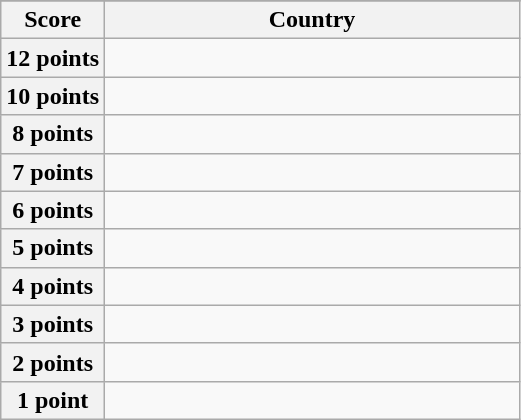<table class="wikitable">
<tr>
</tr>
<tr>
<th scope="col" width="20%">Score</th>
<th scope="col">Country</th>
</tr>
<tr>
<th scope="row">12 points</th>
<td></td>
</tr>
<tr>
<th scope="row">10 points</th>
<td></td>
</tr>
<tr>
<th scope="row">8 points</th>
<td></td>
</tr>
<tr>
<th scope="row">7 points</th>
<td></td>
</tr>
<tr>
<th scope="row">6 points</th>
<td></td>
</tr>
<tr>
<th scope="row">5 points</th>
<td></td>
</tr>
<tr>
<th scope="row">4 points</th>
<td></td>
</tr>
<tr>
<th scope="row">3 points</th>
<td></td>
</tr>
<tr>
<th scope="row">2 points</th>
<td></td>
</tr>
<tr>
<th scope="row">1 point</th>
<td></td>
</tr>
</table>
